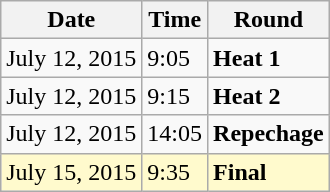<table class="wikitable">
<tr>
<th>Date</th>
<th>Time</th>
<th>Round</th>
</tr>
<tr>
<td>July 12, 2015</td>
<td>9:05</td>
<td><strong>Heat 1</strong></td>
</tr>
<tr>
<td>July 12, 2015</td>
<td>9:15</td>
<td><strong>Heat 2</strong></td>
</tr>
<tr>
<td>July 12, 2015</td>
<td>14:05</td>
<td><strong>Repechage</strong></td>
</tr>
<tr style=background:lemonchiffon>
<td>July 15, 2015</td>
<td>9:35</td>
<td><strong>Final</strong></td>
</tr>
</table>
